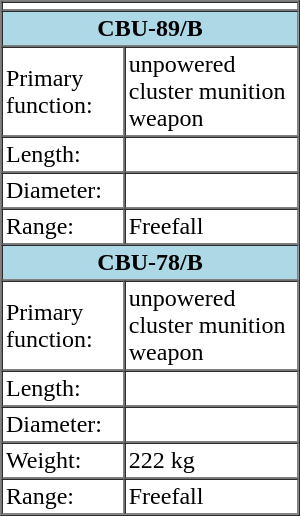<table class = floatright border="1" width="200" cellpadding="2" cellspacing="0" align="right">
<tr ---->
<td align="center" colspan="2"></td>
</tr>
<tr ---->
<th style="background:lightblue;" colspan="2">CBU-89/B</th>
</tr>
<tr ---->
<td>Primary function:</td>
<td> unpowered cluster munition weapon</td>
</tr>
<tr ---->
<td>Length:</td>
<td></td>
</tr>
<tr ---->
<td>Diameter:</td>
<td></td>
</tr>
<tr ---->
<td>Range:</td>
<td>Freefall</td>
</tr>
<tr ---->
<th style="background:lightblue;" colspan="2">CBU-78/B</th>
</tr>
<tr ---->
<td>Primary function:</td>
<td> unpowered cluster munition weapon</td>
</tr>
<tr ---->
<td>Length:</td>
<td></td>
</tr>
<tr ---->
<td>Diameter:</td>
<td></td>
</tr>
<tr ---->
<td>Weight:</td>
<td>222 kg</td>
</tr>
<tr ---->
<td>Range:</td>
<td>Freefall</td>
</tr>
</table>
